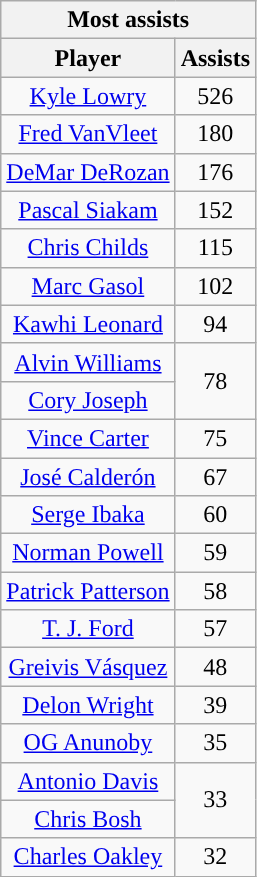<table class="wikitable sortable" style="text-align:center">
<tr>
<th colspan="2">Most assists</th>
</tr>
<tr>
<th>Player</th>
<th>Assists</th>
</tr>
<tr>
<td><a href='#'>Kyle Lowry</a></td>
<td>526</td>
</tr>
<tr>
<td><a href='#'>Fred VanVleet</a></td>
<td>180</td>
</tr>
<tr>
<td><a href='#'>DeMar DeRozan</a></td>
<td>176</td>
</tr>
<tr>
<td><a href='#'>Pascal Siakam</a></td>
<td>152</td>
</tr>
<tr>
<td><a href='#'>Chris Childs</a></td>
<td>115</td>
</tr>
<tr>
<td><a href='#'>Marc Gasol</a></td>
<td>102</td>
</tr>
<tr>
<td><a href='#'>Kawhi Leonard</a></td>
<td>94</td>
</tr>
<tr>
<td><a href='#'>Alvin Williams</a></td>
<td rowspan=2>78</td>
</tr>
<tr>
<td><a href='#'>Cory Joseph</a></td>
</tr>
<tr>
<td><a href='#'>Vince Carter</a></td>
<td>75</td>
</tr>
<tr>
<td><a href='#'>José Calderón</a></td>
<td>67</td>
</tr>
<tr>
<td><a href='#'>Serge Ibaka</a></td>
<td>60</td>
</tr>
<tr>
<td><a href='#'>Norman Powell</a></td>
<td>59</td>
</tr>
<tr>
<td><a href='#'>Patrick Patterson</a></td>
<td>58</td>
</tr>
<tr>
<td><a href='#'>T. J. Ford</a></td>
<td>57</td>
</tr>
<tr>
<td><a href='#'>Greivis Vásquez</a></td>
<td>48</td>
</tr>
<tr>
<td><a href='#'>Delon Wright</a></td>
<td>39</td>
</tr>
<tr>
<td><a href='#'>OG Anunoby</a></td>
<td>35</td>
</tr>
<tr>
<td><a href='#'>Antonio Davis</a></td>
<td rowspan=2>33</td>
</tr>
<tr>
<td><a href='#'>Chris Bosh</a></td>
</tr>
<tr>
<td><a href='#'>Charles Oakley</a></td>
<td>32</td>
</tr>
</table>
